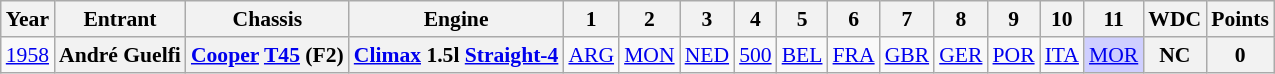<table class="wikitable" style="text-align:center; font-size:90%">
<tr>
<th>Year</th>
<th>Entrant</th>
<th>Chassis</th>
<th>Engine</th>
<th>1</th>
<th>2</th>
<th>3</th>
<th>4</th>
<th>5</th>
<th>6</th>
<th>7</th>
<th>8</th>
<th>9</th>
<th>10</th>
<th>11</th>
<th>WDC</th>
<th>Points</th>
</tr>
<tr>
<td><a href='#'>1958</a></td>
<th>André Guelfi</th>
<th><a href='#'>Cooper</a> <a href='#'>T45</a> (F2)</th>
<th><a href='#'>Climax</a> 1.5l <a href='#'>Straight-4</a></th>
<td><a href='#'>ARG</a></td>
<td><a href='#'>MON</a></td>
<td><a href='#'>NED</a></td>
<td><a href='#'>500</a></td>
<td><a href='#'>BEL</a></td>
<td><a href='#'>FRA</a></td>
<td><a href='#'>GBR</a></td>
<td><a href='#'>GER</a></td>
<td><a href='#'>POR</a></td>
<td><a href='#'>ITA</a></td>
<td style="background:#CFCFFF;"><a href='#'>MOR</a><br></td>
<th>NC</th>
<th>0</th>
</tr>
</table>
